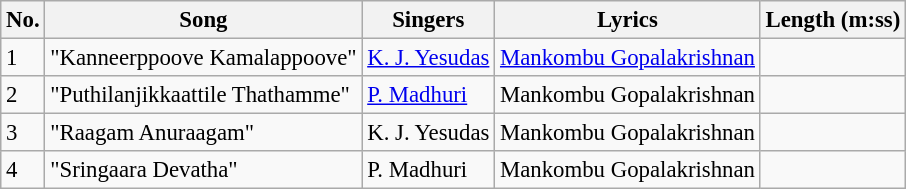<table class="wikitable" style="font-size:95%;">
<tr>
<th>No.</th>
<th>Song</th>
<th>Singers</th>
<th>Lyrics</th>
<th>Length (m:ss)</th>
</tr>
<tr>
<td>1</td>
<td>"Kanneerppoove Kamalappoove"</td>
<td><a href='#'>K. J. Yesudas</a></td>
<td><a href='#'>Mankombu Gopalakrishnan</a></td>
<td></td>
</tr>
<tr>
<td>2</td>
<td>"Puthilanjikkaattile Thathamme"</td>
<td><a href='#'>P. Madhuri</a></td>
<td>Mankombu Gopalakrishnan</td>
<td></td>
</tr>
<tr>
<td>3</td>
<td>"Raagam Anuraagam"</td>
<td>K. J. Yesudas</td>
<td>Mankombu Gopalakrishnan</td>
<td></td>
</tr>
<tr>
<td>4</td>
<td>"Sringaara Devatha"</td>
<td>P. Madhuri</td>
<td>Mankombu Gopalakrishnan</td>
<td></td>
</tr>
</table>
